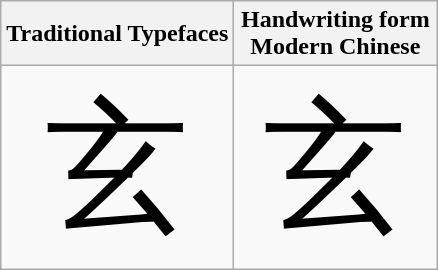<table class="wikitable" style="text-align:center;">
<tr>
<th>Traditional Typefaces</th>
<th>Handwriting form<br>Modern Chinese</th>
</tr>
<tr style="font-size:6em;font-family:serif;line-height:100%;">
<td lang="ja">玄</td>
<td lang="zh">玄</td>
</tr>
</table>
